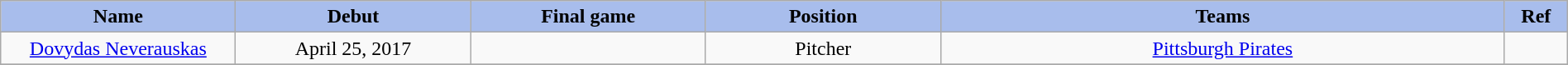<table class="wikitable" style="width: 100%">
<tr>
<th style="background:#a8bdec; width:15%;">Name</th>
<th style="width:15%; background:#a8bdec;">Debut</th>
<th style="width:15%; background:#a8bdec;">Final game</th>
<th style="width:15%; background:#a8bdec;">Position</th>
<th style="width:36%; background:#a8bdec;">Teams</th>
<th style="width:4%; background:#a8bdec;">Ref</th>
</tr>
<tr align=center>
<td><a href='#'>Dovydas Neverauskas</a></td>
<td>April 25, 2017</td>
<td></td>
<td>Pitcher</td>
<td><a href='#'>Pittsburgh Pirates</a></td>
<td></td>
</tr>
<tr align=center>
</tr>
</table>
